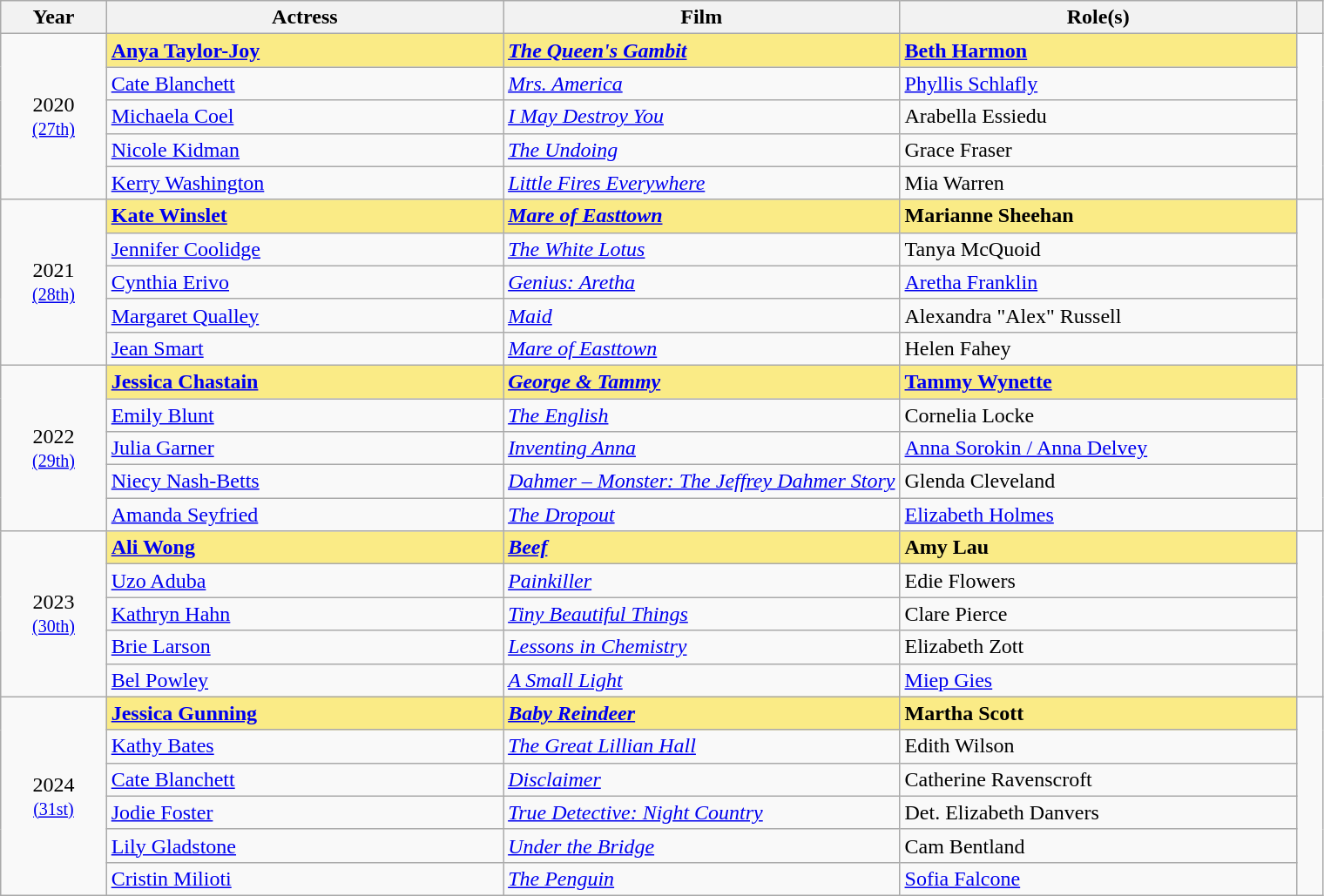<table class="wikitable sortable" style="text-align:left;">
<tr>
<th scope="col" style="width:8%;">Year</th>
<th scope="col" style="width:30%;">Actress</th>
<th scope="col" style="width:30%;">Film</th>
<th scope="col" style="width:30%;">Role(s)</th>
<th class=unsortable><strong></strong></th>
</tr>
<tr>
<td rowspan="5" align="center">2020<br><small><a href='#'>(27th)</a> </small></td>
<td style="background:#FAEB86;"><strong><a href='#'>Anya Taylor-Joy</a></strong></td>
<td style="background:#FAEB86;"><strong><em><a href='#'>The Queen's Gambit</a></em></strong></td>
<td style="background:#FAEB86;"><strong><a href='#'>Beth Harmon</a></strong></td>
<td rowspan=5></td>
</tr>
<tr>
<td><a href='#'>Cate Blanchett</a></td>
<td><em><a href='#'>Mrs. America</a></em></td>
<td><a href='#'>Phyllis Schlafly</a></td>
</tr>
<tr>
<td><a href='#'>Michaela Coel</a></td>
<td><em><a href='#'>I May Destroy You</a></em></td>
<td>Arabella Essiedu</td>
</tr>
<tr>
<td><a href='#'>Nicole Kidman</a></td>
<td><em><a href='#'>The Undoing</a></em></td>
<td>Grace Fraser</td>
</tr>
<tr>
<td><a href='#'>Kerry Washington</a></td>
<td><em><a href='#'>Little Fires Everywhere</a></em></td>
<td>Mia Warren</td>
</tr>
<tr>
<td rowspan="5" align="center">2021<br><small><a href='#'>(28th)</a> </small></td>
<td style="background:#FAEB86;"><strong><a href='#'>Kate Winslet</a></strong></td>
<td style="background:#FAEB86;"><strong><em><a href='#'>Mare of Easttown</a></em></strong></td>
<td style="background:#FAEB86;"><strong>Marianne Sheehan</strong></td>
<td rowspan=5></td>
</tr>
<tr>
<td><a href='#'>Jennifer Coolidge</a></td>
<td><em><a href='#'>The White Lotus</a></em></td>
<td>Tanya McQuoid</td>
</tr>
<tr>
<td><a href='#'>Cynthia Erivo</a></td>
<td><em><a href='#'>Genius: Aretha</a></em></td>
<td><a href='#'>Aretha Franklin</a></td>
</tr>
<tr>
<td><a href='#'>Margaret Qualley</a></td>
<td><em><a href='#'>Maid</a></em></td>
<td>Alexandra "Alex" Russell</td>
</tr>
<tr>
<td><a href='#'>Jean Smart</a></td>
<td><em><a href='#'>Mare of Easttown</a></em></td>
<td>Helen Fahey</td>
</tr>
<tr>
<td rowspan="5" align="center">2022<br><small><a href='#'>(29th)</a> </small></td>
<td style="background:#FAEB86;"><strong><a href='#'>Jessica Chastain</a></strong></td>
<td style="background:#FAEB86;"><strong><em><a href='#'>George & Tammy</a></em></strong></td>
<td style="background:#FAEB86;"><strong><a href='#'>Tammy Wynette</a></strong></td>
<td rowspan=5></td>
</tr>
<tr>
<td><a href='#'>Emily Blunt</a></td>
<td><em><a href='#'>The English</a></em></td>
<td>Cornelia Locke</td>
</tr>
<tr>
<td><a href='#'>Julia Garner</a></td>
<td><em><a href='#'>Inventing Anna</a></em></td>
<td><a href='#'>Anna Sorokin / Anna Delvey</a></td>
</tr>
<tr>
<td><a href='#'>Niecy Nash-Betts</a></td>
<td><em><a href='#'>Dahmer – Monster: The Jeffrey Dahmer Story</a></em></td>
<td>Glenda Cleveland</td>
</tr>
<tr>
<td><a href='#'>Amanda Seyfried</a></td>
<td><em><a href='#'>The Dropout</a></em></td>
<td><a href='#'>Elizabeth Holmes</a></td>
</tr>
<tr>
<td rowspan="5" align="center">2023<br><small><a href='#'>(30th)</a> </small></td>
<td style="background:#FAEB86;"><strong><a href='#'>Ali Wong</a></strong></td>
<td style="background:#FAEB86;"><strong><em><a href='#'>Beef</a></em></strong></td>
<td style="background:#FAEB86;"><strong>Amy Lau</strong></td>
<td rowspan=5></td>
</tr>
<tr>
<td><a href='#'>Uzo Aduba</a></td>
<td><em><a href='#'>Painkiller</a></em></td>
<td>Edie Flowers</td>
</tr>
<tr>
<td><a href='#'>Kathryn Hahn</a></td>
<td><em><a href='#'>Tiny Beautiful Things</a></em></td>
<td>Clare Pierce</td>
</tr>
<tr>
<td><a href='#'>Brie Larson</a></td>
<td><em><a href='#'>Lessons in Chemistry</a></em></td>
<td>Elizabeth Zott</td>
</tr>
<tr>
<td><a href='#'>Bel Powley</a></td>
<td><em><a href='#'>A Small Light</a></em></td>
<td><a href='#'>Miep Gies</a></td>
</tr>
<tr>
<td rowspan="6" align="center">2024<br><small><a href='#'>(31st)</a> </small></td>
<td style="background:#FAEB86;"><strong><a href='#'>Jessica Gunning</a></strong></td>
<td style="background:#FAEB86;"><strong><em><a href='#'>Baby Reindeer</a></em></strong></td>
<td style="background:#FAEB86;"><strong>Martha Scott</strong></td>
<td rowspan=6></td>
</tr>
<tr>
<td><a href='#'>Kathy Bates</a></td>
<td><em><a href='#'>The Great Lillian Hall</a></em></td>
<td>Edith Wilson</td>
</tr>
<tr>
<td><a href='#'>Cate Blanchett</a></td>
<td><em><a href='#'>Disclaimer</a></em></td>
<td>Catherine Ravenscroft</td>
</tr>
<tr>
<td><a href='#'>Jodie Foster</a></td>
<td><em><a href='#'>True Detective: Night Country</a></em></td>
<td>Det. Elizabeth Danvers</td>
</tr>
<tr>
<td><a href='#'>Lily Gladstone</a></td>
<td><em><a href='#'>Under the Bridge</a></em></td>
<td>Cam Bentland</td>
</tr>
<tr>
<td><a href='#'>Cristin Milioti</a></td>
<td><em><a href='#'>The Penguin</a></em></td>
<td><a href='#'>Sofia Falcone</a></td>
</tr>
</table>
